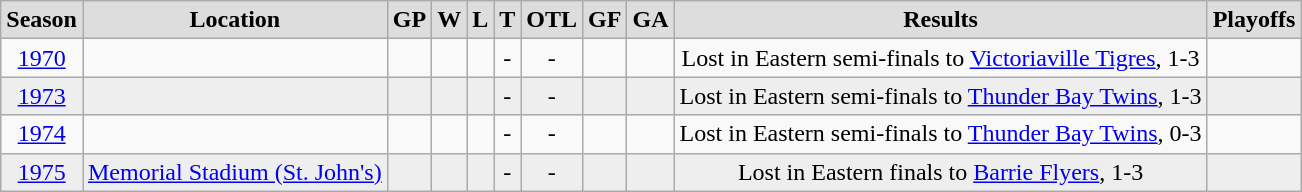<table class="wikitable">
<tr align="center"  bgcolor="#dddddd">
<td><strong>Season</strong></td>
<td><strong>Location</strong></td>
<td><strong>GP</strong></td>
<td><strong>W</strong></td>
<td><strong>L</strong></td>
<td><strong>T</strong></td>
<td><strong>OTL</strong></td>
<td><strong>GF</strong></td>
<td><strong>GA</strong></td>
<td><strong>Results</strong></td>
<td><strong>Playoffs</strong></td>
</tr>
<tr align="center">
<td><a href='#'>1970</a></td>
<td></td>
<td></td>
<td></td>
<td></td>
<td>-</td>
<td>-</td>
<td></td>
<td></td>
<td>Lost in Eastern semi-finals to <a href='#'>Victoriaville Tigres</a>, 1-3</td>
<td></td>
</tr>
<tr align="center" style="background:#eee;">
<td><a href='#'>1973</a></td>
<td></td>
<td></td>
<td></td>
<td></td>
<td>-</td>
<td>-</td>
<td></td>
<td></td>
<td>Lost in Eastern semi-finals to <a href='#'>Thunder Bay Twins</a>, 1-3</td>
<td></td>
</tr>
<tr align="center">
<td><a href='#'>1974</a></td>
<td></td>
<td></td>
<td></td>
<td></td>
<td>-</td>
<td>-</td>
<td></td>
<td></td>
<td>Lost in Eastern semi-finals to <a href='#'>Thunder Bay Twins</a>, 0-3</td>
<td></td>
</tr>
<tr style="background:#eee;" align="center">
<td><a href='#'>1975</a></td>
<td><a href='#'>Memorial Stadium (St. John's)</a></td>
<td></td>
<td></td>
<td></td>
<td>-</td>
<td>-</td>
<td></td>
<td></td>
<td>Lost in Eastern finals to <a href='#'>Barrie Flyers</a>, 1-3</td>
<td></td>
</tr>
</table>
